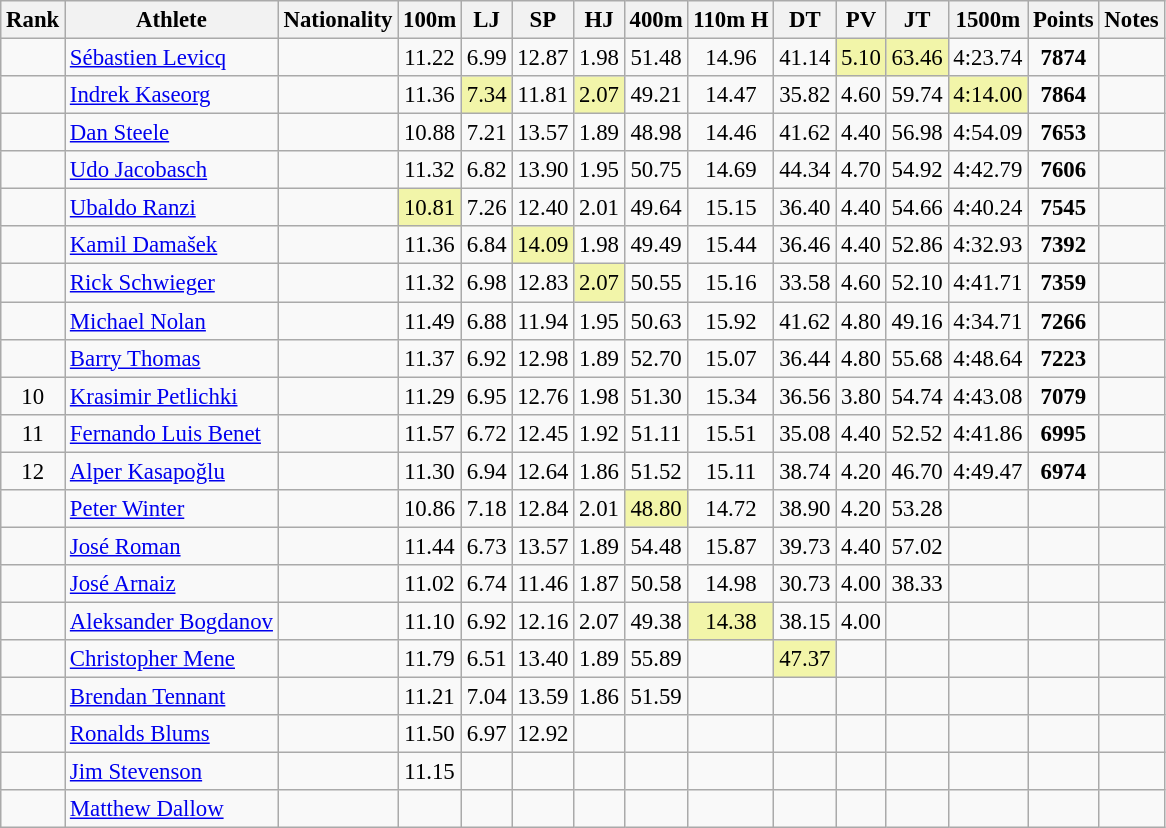<table class="wikitable sortable" style=" text-align:center;font-size:95%;">
<tr>
<th>Rank</th>
<th>Athlete</th>
<th>Nationality</th>
<th>100m</th>
<th>LJ</th>
<th>SP</th>
<th>HJ</th>
<th>400m</th>
<th>110m H</th>
<th>DT</th>
<th>PV</th>
<th>JT</th>
<th>1500m</th>
<th>Points</th>
<th>Notes</th>
</tr>
<tr>
<td></td>
<td align=left><a href='#'>Sébastien Levicq</a></td>
<td align=left></td>
<td>11.22</td>
<td>6.99</td>
<td>12.87</td>
<td>1.98</td>
<td>51.48</td>
<td>14.96</td>
<td>41.14</td>
<td bgcolor=#F2F5A9>5.10</td>
<td bgcolor=#F2F5A9>63.46</td>
<td>4:23.74</td>
<td><strong>7874</strong></td>
<td></td>
</tr>
<tr>
<td></td>
<td align=left><a href='#'>Indrek Kaseorg</a></td>
<td align=left></td>
<td>11.36</td>
<td bgcolor=#F2F5A9>7.34</td>
<td>11.81</td>
<td bgcolor=#F2F5A9>2.07</td>
<td>49.21</td>
<td>14.47</td>
<td>35.82</td>
<td>4.60</td>
<td>59.74</td>
<td bgcolor=#F2F5A9>4:14.00</td>
<td><strong>7864</strong></td>
<td></td>
</tr>
<tr>
<td></td>
<td align=left><a href='#'>Dan Steele</a></td>
<td align=left></td>
<td>10.88</td>
<td>7.21</td>
<td>13.57</td>
<td>1.89</td>
<td>48.98</td>
<td>14.46</td>
<td>41.62</td>
<td>4.40</td>
<td>56.98</td>
<td>4:54.09</td>
<td><strong>7653</strong></td>
<td></td>
</tr>
<tr>
<td></td>
<td align=left><a href='#'>Udo Jacobasch</a></td>
<td align=left></td>
<td>11.32</td>
<td>6.82</td>
<td>13.90</td>
<td>1.95</td>
<td>50.75</td>
<td>14.69</td>
<td>44.34</td>
<td>4.70</td>
<td>54.92</td>
<td>4:42.79</td>
<td><strong>7606</strong></td>
<td></td>
</tr>
<tr>
<td></td>
<td align=left><a href='#'>Ubaldo Ranzi</a></td>
<td align=left></td>
<td bgcolor=#F2F5A9>10.81</td>
<td>7.26</td>
<td>12.40</td>
<td>2.01</td>
<td>49.64</td>
<td>15.15</td>
<td>36.40</td>
<td>4.40</td>
<td>54.66</td>
<td>4:40.24</td>
<td><strong>7545</strong></td>
<td></td>
</tr>
<tr>
<td></td>
<td align=left><a href='#'>Kamil Damašek</a></td>
<td align=left></td>
<td>11.36</td>
<td>6.84</td>
<td bgcolor=#F2F5A9>14.09</td>
<td>1.98</td>
<td>49.49</td>
<td>15.44</td>
<td>36.46</td>
<td>4.40</td>
<td>52.86</td>
<td>4:32.93</td>
<td><strong>7392</strong></td>
<td></td>
</tr>
<tr>
<td></td>
<td align=left><a href='#'>Rick Schwieger</a></td>
<td align=left></td>
<td>11.32</td>
<td>6.98</td>
<td>12.83</td>
<td bgcolor=#F2F5A9>2.07</td>
<td>50.55</td>
<td>15.16</td>
<td>33.58</td>
<td>4.60</td>
<td>52.10</td>
<td>4:41.71</td>
<td><strong>7359</strong></td>
<td></td>
</tr>
<tr>
<td></td>
<td align=left><a href='#'>Michael Nolan</a></td>
<td align=left></td>
<td>11.49</td>
<td>6.88</td>
<td>11.94</td>
<td>1.95</td>
<td>50.63</td>
<td>15.92</td>
<td>41.62</td>
<td>4.80</td>
<td>49.16</td>
<td>4:34.71</td>
<td><strong>7266</strong></td>
<td></td>
</tr>
<tr>
<td></td>
<td align=left><a href='#'>Barry Thomas</a></td>
<td align=left></td>
<td>11.37</td>
<td>6.92</td>
<td>12.98</td>
<td>1.89</td>
<td>52.70</td>
<td>15.07</td>
<td>36.44</td>
<td>4.80</td>
<td>55.68</td>
<td>4:48.64</td>
<td><strong>7223</strong></td>
<td></td>
</tr>
<tr>
<td>10</td>
<td align=left><a href='#'>Krasimir Petlichki</a></td>
<td align=left></td>
<td>11.29</td>
<td>6.95</td>
<td>12.76</td>
<td>1.98</td>
<td>51.30</td>
<td>15.34</td>
<td>36.56</td>
<td>3.80</td>
<td>54.74</td>
<td>4:43.08</td>
<td><strong>7079</strong></td>
<td></td>
</tr>
<tr>
<td>11</td>
<td align=left><a href='#'>Fernando Luis Benet</a></td>
<td align=left></td>
<td>11.57</td>
<td>6.72</td>
<td>12.45</td>
<td>1.92</td>
<td>51.11</td>
<td>15.51</td>
<td>35.08</td>
<td>4.40</td>
<td>52.52</td>
<td>4:41.86</td>
<td><strong>6995</strong></td>
<td></td>
</tr>
<tr>
<td>12</td>
<td align=left><a href='#'>Alper Kasapoğlu</a></td>
<td align=left></td>
<td>11.30</td>
<td>6.94</td>
<td>12.64</td>
<td>1.86</td>
<td>51.52</td>
<td>15.11</td>
<td>38.74</td>
<td>4.20</td>
<td>46.70</td>
<td>4:49.47</td>
<td><strong>6974</strong></td>
<td></td>
</tr>
<tr>
<td></td>
<td align=left><a href='#'>Peter Winter</a></td>
<td align=left></td>
<td>10.86</td>
<td>7.18</td>
<td>12.84</td>
<td>2.01</td>
<td bgcolor=#F2F5A9>48.80</td>
<td>14.72</td>
<td>38.90</td>
<td>4.20</td>
<td>53.28</td>
<td></td>
<td><strong></strong></td>
<td></td>
</tr>
<tr>
<td></td>
<td align=left><a href='#'>José Roman</a></td>
<td align=left></td>
<td>11.44</td>
<td>6.73</td>
<td>13.57</td>
<td>1.89</td>
<td>54.48</td>
<td>15.87</td>
<td>39.73</td>
<td>4.40</td>
<td>57.02</td>
<td></td>
<td><strong></strong></td>
<td></td>
</tr>
<tr>
<td></td>
<td align=left><a href='#'>José Arnaiz</a></td>
<td align=left></td>
<td>11.02</td>
<td>6.74</td>
<td>11.46</td>
<td>1.87</td>
<td>50.58</td>
<td>14.98</td>
<td>30.73</td>
<td>4.00</td>
<td>38.33</td>
<td></td>
<td><strong></strong></td>
<td></td>
</tr>
<tr>
<td></td>
<td align=left><a href='#'>Aleksander Bogdanov</a></td>
<td align=left></td>
<td>11.10</td>
<td>6.92</td>
<td>12.16</td>
<td>2.07</td>
<td>49.38</td>
<td bgcolor=#F2F5A9>14.38</td>
<td>38.15</td>
<td>4.00</td>
<td></td>
<td></td>
<td><strong></strong></td>
<td></td>
</tr>
<tr>
<td></td>
<td align=left><a href='#'>Christopher Mene</a></td>
<td align=left></td>
<td>11.79</td>
<td>6.51</td>
<td>13.40</td>
<td>1.89</td>
<td>55.89</td>
<td></td>
<td bgcolor=#F2F5A9>47.37</td>
<td></td>
<td></td>
<td></td>
<td><strong></strong></td>
<td></td>
</tr>
<tr>
<td></td>
<td align=left><a href='#'>Brendan Tennant</a></td>
<td align=left></td>
<td>11.21</td>
<td>7.04</td>
<td>13.59</td>
<td>1.86</td>
<td>51.59</td>
<td></td>
<td></td>
<td></td>
<td></td>
<td></td>
<td><strong></strong></td>
<td></td>
</tr>
<tr>
<td></td>
<td align=left><a href='#'>Ronalds Blums</a></td>
<td align=left></td>
<td>11.50</td>
<td>6.97</td>
<td>12.92</td>
<td></td>
<td></td>
<td></td>
<td></td>
<td></td>
<td></td>
<td></td>
<td><strong></strong></td>
<td></td>
</tr>
<tr>
<td></td>
<td align=left><a href='#'>Jim Stevenson</a></td>
<td align=left></td>
<td>11.15</td>
<td></td>
<td></td>
<td></td>
<td></td>
<td></td>
<td></td>
<td></td>
<td></td>
<td></td>
<td><strong></strong></td>
<td></td>
</tr>
<tr>
<td></td>
<td align=left><a href='#'>Matthew Dallow</a></td>
<td align=left></td>
<td></td>
<td></td>
<td></td>
<td></td>
<td></td>
<td></td>
<td></td>
<td></td>
<td></td>
<td></td>
<td><strong></strong></td>
<td></td>
</tr>
</table>
